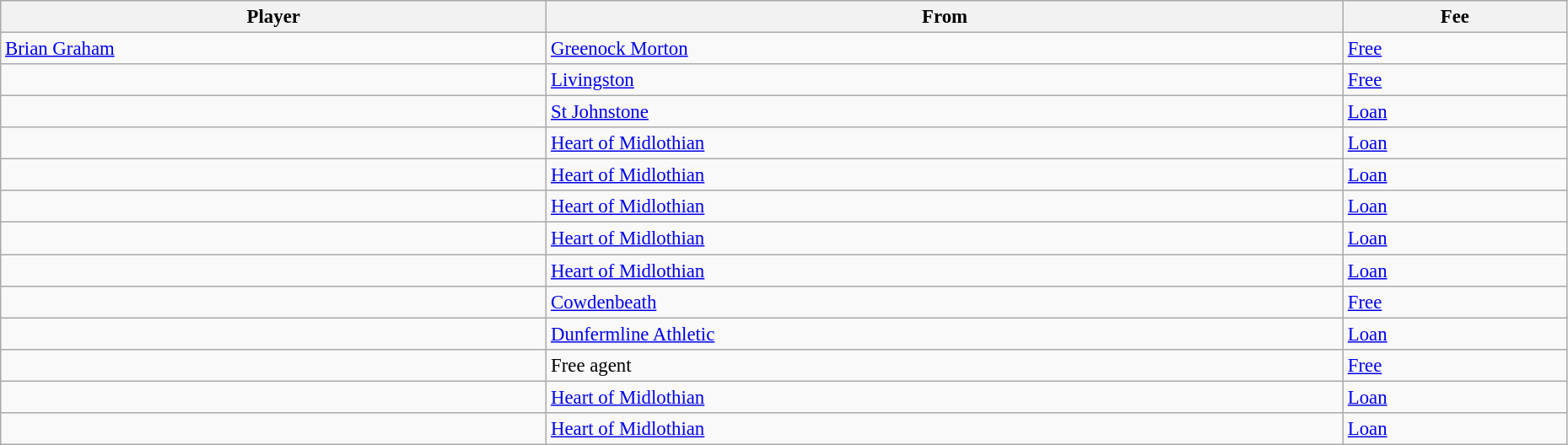<table class="wikitable" style="text-align:center; font-size:95%;width:98%; text-align:left">
<tr>
<th>Player</th>
<th>From</th>
<th>Fee</th>
</tr>
<tr>
<td> <a href='#'>Brian Graham</a></td>
<td> <a href='#'>Greenock Morton</a></td>
<td><a href='#'>Free</a></td>
</tr>
<tr>
<td> </td>
<td> <a href='#'>Livingston</a></td>
<td><a href='#'>Free</a></td>
</tr>
<tr>
<td> </td>
<td> <a href='#'>St Johnstone</a></td>
<td><a href='#'>Loan</a></td>
</tr>
<tr>
<td> </td>
<td> <a href='#'>Heart of Midlothian</a></td>
<td><a href='#'>Loan</a></td>
</tr>
<tr>
<td> </td>
<td> <a href='#'>Heart of Midlothian</a></td>
<td><a href='#'>Loan</a></td>
</tr>
<tr>
<td> </td>
<td> <a href='#'>Heart of Midlothian</a></td>
<td><a href='#'>Loan</a></td>
</tr>
<tr>
<td> </td>
<td> <a href='#'>Heart of Midlothian</a></td>
<td><a href='#'>Loan</a></td>
</tr>
<tr>
<td> </td>
<td> <a href='#'>Heart of Midlothian</a></td>
<td><a href='#'>Loan</a></td>
</tr>
<tr>
<td> </td>
<td> <a href='#'>Cowdenbeath</a></td>
<td><a href='#'>Free</a></td>
</tr>
<tr>
<td> </td>
<td> <a href='#'>Dunfermline Athletic</a></td>
<td><a href='#'>Loan</a></td>
</tr>
<tr>
<td> </td>
<td>Free agent</td>
<td><a href='#'>Free</a></td>
</tr>
<tr>
<td> </td>
<td> <a href='#'>Heart of Midlothian</a></td>
<td><a href='#'>Loan</a></td>
</tr>
<tr>
<td> </td>
<td> <a href='#'>Heart of Midlothian</a></td>
<td><a href='#'>Loan</a></td>
</tr>
</table>
